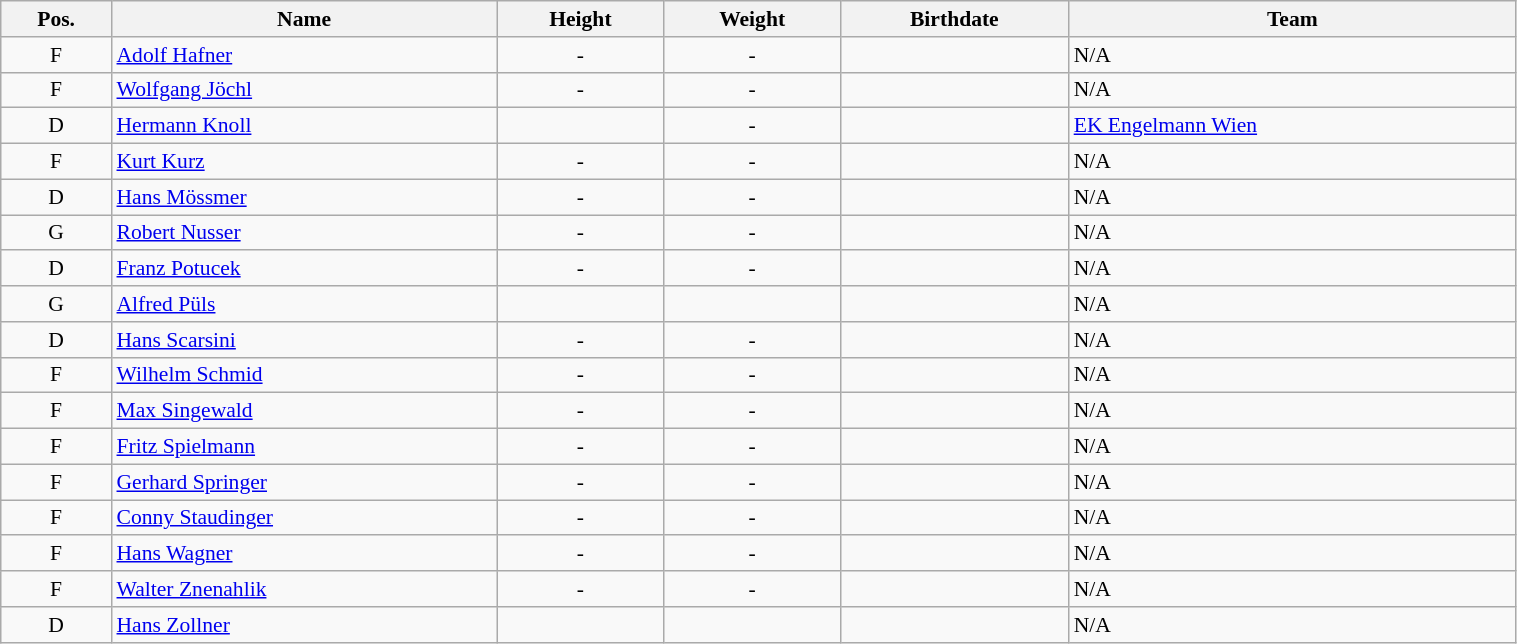<table class="wikitable sortable" width="80%" style="font-size: 90%; text-align: center;">
<tr>
<th>Pos.</th>
<th>Name</th>
<th>Height</th>
<th>Weight</th>
<th>Birthdate</th>
<th>Team</th>
</tr>
<tr>
<td>F</td>
<td style="text-align:left;"><a href='#'>Adolf Hafner</a></td>
<td>-</td>
<td>-</td>
<td style="text-align:right;"></td>
<td style="text-align:left;">N/A</td>
</tr>
<tr>
<td>F</td>
<td style="text-align:left;"><a href='#'>Wolfgang Jöchl</a></td>
<td>-</td>
<td>-</td>
<td style="text-align:right;"></td>
<td style="text-align:left;">N/A</td>
</tr>
<tr>
<td>D</td>
<td style="text-align:left;"><a href='#'>Hermann Knoll</a></td>
<td></td>
<td>-</td>
<td style="text-align:right;"></td>
<td style="text-align:left;"> <a href='#'>EK Engelmann Wien</a></td>
</tr>
<tr>
<td>F</td>
<td style="text-align:left;"><a href='#'>Kurt Kurz</a></td>
<td>-</td>
<td>-</td>
<td style="text-align:right;"></td>
<td style="text-align:left;">N/A</td>
</tr>
<tr>
<td>D</td>
<td style="text-align:left;"><a href='#'>Hans Mössmer</a></td>
<td>-</td>
<td>-</td>
<td style="text-align:right;"></td>
<td style="text-align:left;">N/A</td>
</tr>
<tr>
<td>G</td>
<td style="text-align:left;"><a href='#'>Robert Nusser</a></td>
<td>-</td>
<td>-</td>
<td style="text-align:right;"></td>
<td style="text-align:left;">N/A</td>
</tr>
<tr>
<td>D</td>
<td style="text-align:left;"><a href='#'>Franz Potucek</a></td>
<td>-</td>
<td>-</td>
<td style="text-align:right;"></td>
<td style="text-align:left;">N/A</td>
</tr>
<tr>
<td>G</td>
<td style="text-align:left;"><a href='#'>Alfred Püls</a></td>
<td></td>
<td></td>
<td style="text-align:right;"></td>
<td style="text-align:left;">N/A</td>
</tr>
<tr>
<td>D</td>
<td style="text-align:left;"><a href='#'>Hans Scarsini</a></td>
<td>-</td>
<td>-</td>
<td style="text-align:right;"></td>
<td style="text-align:left;">N/A</td>
</tr>
<tr>
<td>F</td>
<td style="text-align:left;"><a href='#'>Wilhelm Schmid</a></td>
<td>-</td>
<td>-</td>
<td style="text-align:right;"></td>
<td style="text-align:left;">N/A</td>
</tr>
<tr>
<td>F</td>
<td style="text-align:left;"><a href='#'>Max Singewald</a></td>
<td>-</td>
<td>-</td>
<td style="text-align:right;"></td>
<td style="text-align:left;">N/A</td>
</tr>
<tr>
<td>F</td>
<td style="text-align:left;"><a href='#'>Fritz Spielmann</a></td>
<td>-</td>
<td>-</td>
<td style="text-align:right;"></td>
<td style="text-align:left;">N/A</td>
</tr>
<tr>
<td>F</td>
<td style="text-align:left;"><a href='#'>Gerhard Springer</a></td>
<td>-</td>
<td>-</td>
<td style="text-align:right;"></td>
<td style="text-align:left;">N/A</td>
</tr>
<tr>
<td>F</td>
<td style="text-align:left;"><a href='#'>Conny Staudinger</a></td>
<td>-</td>
<td>-</td>
<td style="text-align:right;"></td>
<td style="text-align:left;">N/A</td>
</tr>
<tr>
<td>F</td>
<td style="text-align:left;"><a href='#'>Hans Wagner</a></td>
<td>-</td>
<td>-</td>
<td style="text-align:right;"></td>
<td style="text-align:left;">N/A</td>
</tr>
<tr>
<td>F</td>
<td style="text-align:left;"><a href='#'>Walter Znenahlik</a></td>
<td>-</td>
<td>-</td>
<td style="text-align:right;"></td>
<td style="text-align:left;">N/A</td>
</tr>
<tr>
<td>D</td>
<td style="text-align:left;"><a href='#'>Hans Zollner</a></td>
<td></td>
<td></td>
<td style="text-align:right;"></td>
<td style="text-align:left;">N/A</td>
</tr>
</table>
